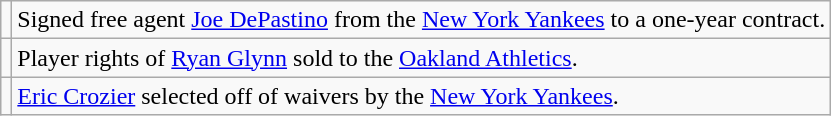<table class="wikitable">
<tr>
<td></td>
<td>Signed free agent <a href='#'>Joe DePastino</a> from the <a href='#'>New York Yankees</a> to a one-year contract.</td>
</tr>
<tr>
<td></td>
<td>Player rights of <a href='#'>Ryan Glynn</a> sold to the <a href='#'>Oakland Athletics</a>.</td>
</tr>
<tr>
<td></td>
<td><a href='#'>Eric Crozier</a> selected off of waivers by the <a href='#'>New York Yankees</a>.</td>
</tr>
</table>
